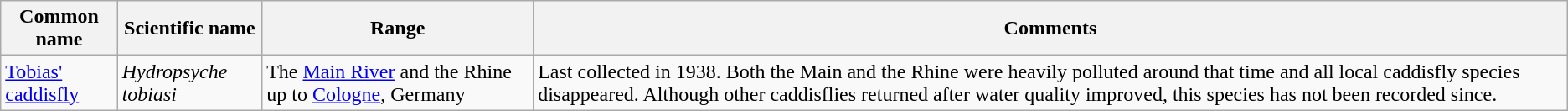<table class="wikitable">
<tr>
<th>Common name</th>
<th>Scientific name</th>
<th>Range</th>
<th>Comments</th>
</tr>
<tr>
<td><a href='#'>Tobias' caddisfly</a></td>
<td><em>Hydropsyche tobiasi</em></td>
<td>The <a href='#'>Main River</a> and the Rhine up to <a href='#'>Cologne</a>, Germany</td>
<td>Last collected in 1938. Both the Main and the Rhine were heavily polluted around that time and all local caddisfly species disappeared. Although other caddisflies returned after water quality improved, this species has not been recorded since.</td>
</tr>
</table>
